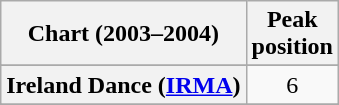<table class="wikitable sortable plainrowheaders" style="text-align:center">
<tr>
<th>Chart (2003–2004)</th>
<th>Peak<br>position</th>
</tr>
<tr>
</tr>
<tr>
<th scope="row">Ireland Dance (<a href='#'>IRMA</a>)</th>
<td>6</td>
</tr>
<tr>
</tr>
<tr>
</tr>
<tr>
</tr>
<tr>
</tr>
<tr>
</tr>
</table>
